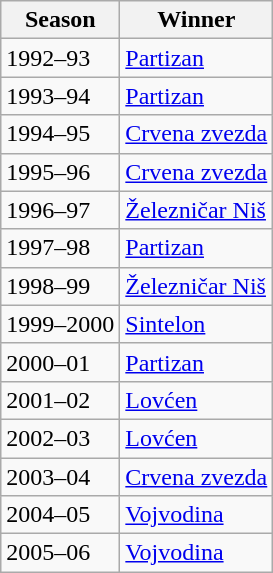<table class="wikitable sortable">
<tr>
<th>Season</th>
<th>Winner</th>
</tr>
<tr>
<td>1992–93</td>
<td><a href='#'>Partizan</a></td>
</tr>
<tr>
<td>1993–94</td>
<td><a href='#'>Partizan</a></td>
</tr>
<tr>
<td>1994–95</td>
<td><a href='#'>Crvena zvezda</a></td>
</tr>
<tr>
<td>1995–96</td>
<td><a href='#'>Crvena zvezda</a></td>
</tr>
<tr>
<td>1996–97</td>
<td><a href='#'>Železničar Niš</a></td>
</tr>
<tr>
<td>1997–98</td>
<td><a href='#'>Partizan</a></td>
</tr>
<tr>
<td>1998–99</td>
<td><a href='#'>Železničar Niš</a></td>
</tr>
<tr>
<td>1999–2000</td>
<td><a href='#'>Sintelon</a></td>
</tr>
<tr>
<td>2000–01</td>
<td><a href='#'>Partizan</a></td>
</tr>
<tr>
<td>2001–02</td>
<td><a href='#'>Lovćen</a></td>
</tr>
<tr>
<td>2002–03</td>
<td><a href='#'>Lovćen</a></td>
</tr>
<tr>
<td>2003–04</td>
<td><a href='#'>Crvena zvezda</a></td>
</tr>
<tr>
<td>2004–05</td>
<td><a href='#'>Vojvodina</a></td>
</tr>
<tr>
<td>2005–06</td>
<td><a href='#'>Vojvodina</a></td>
</tr>
</table>
